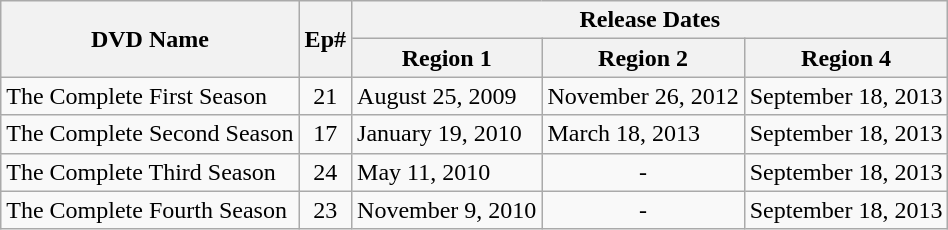<table class="wikitable">
<tr>
<th rowspan="2">DVD Name</th>
<th rowspan="2">Ep#</th>
<th colspan="3">Release Dates</th>
</tr>
<tr>
<th>Region 1</th>
<th>Region 2</th>
<th>Region 4</th>
</tr>
<tr>
<td>The Complete First Season</td>
<td style="text-align:center;">21</td>
<td>August 25, 2009</td>
<td>November 26, 2012</td>
<td>September 18, 2013</td>
</tr>
<tr>
<td>The Complete Second Season</td>
<td style="text-align:center;">17</td>
<td>January 19, 2010</td>
<td>March 18, 2013</td>
<td>September 18, 2013</td>
</tr>
<tr>
<td>The Complete Third Season</td>
<td style="text-align:center;">24</td>
<td>May 11, 2010</td>
<td style="text-align:center;">-</td>
<td>September 18, 2013</td>
</tr>
<tr>
<td>The Complete Fourth Season</td>
<td style="text-align:center;">23</td>
<td>November 9, 2010</td>
<td style="text-align:center;">-</td>
<td>September 18, 2013</td>
</tr>
</table>
